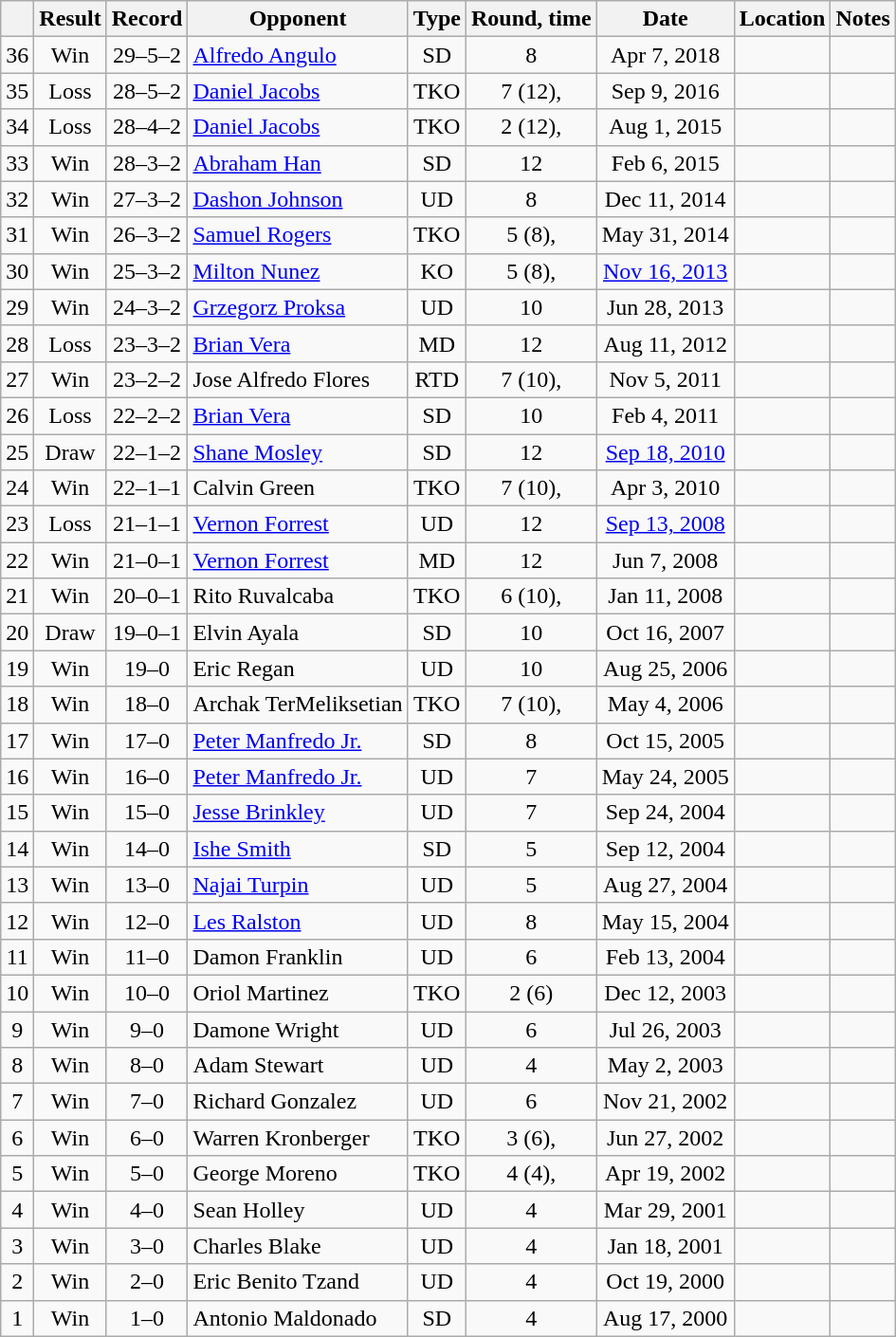<table class="wikitable" style="text-align:center">
<tr>
<th></th>
<th>Result</th>
<th>Record</th>
<th>Opponent</th>
<th>Type</th>
<th>Round, time</th>
<th>Date</th>
<th>Location</th>
<th>Notes</th>
</tr>
<tr>
<td>36</td>
<td>Win</td>
<td>29–5–2</td>
<td style="text-align:left"><a href='#'>Alfredo Angulo</a></td>
<td>SD</td>
<td>8</td>
<td>Apr 7, 2018</td>
<td style="text-align:left"></td>
<td></td>
</tr>
<tr>
<td>35</td>
<td>Loss</td>
<td>28–5–2</td>
<td style="text-align:left"><a href='#'>Daniel Jacobs</a></td>
<td>TKO</td>
<td>7 (12), </td>
<td>Sep 9, 2016</td>
<td style="text-align:left"></td>
<td style="text-align:left"></td>
</tr>
<tr>
<td>34</td>
<td>Loss</td>
<td>28–4–2</td>
<td style="text-align:left"><a href='#'>Daniel Jacobs</a></td>
<td>TKO</td>
<td>2 (12), </td>
<td>Aug 1, 2015</td>
<td style="text-align:left"></td>
<td style="text-align:left"></td>
</tr>
<tr>
<td>33</td>
<td>Win</td>
<td>28–3–2</td>
<td style="text-align:left"><a href='#'>Abraham Han</a></td>
<td>SD</td>
<td>12</td>
<td>Feb 6, 2015</td>
<td style="text-align:left"></td>
<td style="text-align:left"></td>
</tr>
<tr>
<td>32</td>
<td>Win</td>
<td>27–3–2</td>
<td style="text-align:left"><a href='#'>Dashon Johnson</a></td>
<td>UD</td>
<td>8</td>
<td>Dec 11, 2014</td>
<td style="text-align:left"></td>
<td></td>
</tr>
<tr>
<td>31</td>
<td>Win</td>
<td>26–3–2</td>
<td style="text-align:left"><a href='#'>Samuel Rogers</a></td>
<td>TKO</td>
<td>5 (8), </td>
<td>May 31, 2014</td>
<td style="text-align:left"></td>
<td></td>
</tr>
<tr>
<td>30</td>
<td>Win</td>
<td>25–3–2</td>
<td style="text-align:left"><a href='#'>Milton Nunez</a></td>
<td>KO</td>
<td>5 (8), </td>
<td><a href='#'>Nov 16, 2013</a></td>
<td style="text-align:left"></td>
<td></td>
</tr>
<tr>
<td>29</td>
<td>Win</td>
<td>24–3–2</td>
<td style="text-align:left"><a href='#'>Grzegorz Proksa</a></td>
<td>UD</td>
<td>10</td>
<td>Jun 28, 2013</td>
<td style="text-align:left"></td>
<td></td>
</tr>
<tr>
<td>28</td>
<td>Loss</td>
<td>23–3–2</td>
<td style="text-align:left"><a href='#'>Brian Vera</a></td>
<td>MD</td>
<td>12</td>
<td>Aug 11, 2012</td>
<td style="text-align:left"></td>
<td style="text-align:left"></td>
</tr>
<tr>
<td>27</td>
<td>Win</td>
<td>23–2–2</td>
<td style="text-align:left">Jose Alfredo Flores</td>
<td>RTD</td>
<td>7 (10), </td>
<td>Nov 5, 2011</td>
<td style="text-align:left"></td>
<td></td>
</tr>
<tr>
<td>26</td>
<td>Loss</td>
<td>22–2–2</td>
<td style="text-align:left"><a href='#'>Brian Vera</a></td>
<td>SD</td>
<td>10</td>
<td>Feb 4, 2011</td>
<td style="text-align:left"></td>
<td></td>
</tr>
<tr>
<td>25</td>
<td>Draw</td>
<td>22–1–2</td>
<td style="text-align:left"><a href='#'>Shane Mosley</a></td>
<td>SD</td>
<td>12</td>
<td><a href='#'>Sep 18, 2010</a></td>
<td style="text-align:left"></td>
<td></td>
</tr>
<tr>
<td>24</td>
<td>Win</td>
<td>22–1–1</td>
<td style="text-align:left">Calvin Green</td>
<td>TKO</td>
<td>7 (10), </td>
<td>Apr 3, 2010</td>
<td style="text-align:left"></td>
<td></td>
</tr>
<tr>
<td>23</td>
<td>Loss</td>
<td>21–1–1</td>
<td style="text-align:left"><a href='#'>Vernon Forrest</a></td>
<td>UD</td>
<td>12</td>
<td><a href='#'>Sep 13, 2008</a></td>
<td style="text-align:left"></td>
<td style="text-align:left"></td>
</tr>
<tr>
<td>22</td>
<td>Win</td>
<td>21–0–1</td>
<td style="text-align:left"><a href='#'>Vernon Forrest</a></td>
<td>MD</td>
<td>12</td>
<td>Jun 7, 2008</td>
<td style="text-align:left"></td>
<td style="text-align:left"></td>
</tr>
<tr>
<td>21</td>
<td>Win</td>
<td>20–0–1</td>
<td style="text-align:left">Rito Ruvalcaba</td>
<td>TKO</td>
<td>6 (10), </td>
<td>Jan 11, 2008</td>
<td style="text-align:left"></td>
<td></td>
</tr>
<tr>
<td>20</td>
<td>Draw</td>
<td>19–0–1</td>
<td style="text-align:left">Elvin Ayala</td>
<td>SD</td>
<td>10</td>
<td>Oct 16, 2007</td>
<td style="text-align:left"></td>
<td></td>
</tr>
<tr>
<td>19</td>
<td>Win</td>
<td>19–0</td>
<td style="text-align:left">Eric Regan</td>
<td>UD</td>
<td>10</td>
<td>Aug 25, 2006</td>
<td style="text-align:left"></td>
<td></td>
</tr>
<tr>
<td>18</td>
<td>Win</td>
<td>18–0</td>
<td style="text-align:left">Archak TerMeliksetian</td>
<td>TKO</td>
<td>7 (10), </td>
<td>May 4, 2006</td>
<td style="text-align:left"></td>
<td></td>
</tr>
<tr>
<td>17</td>
<td>Win</td>
<td>17–0</td>
<td style="text-align:left"><a href='#'>Peter Manfredo Jr.</a></td>
<td>SD</td>
<td>8</td>
<td>Oct 15, 2005</td>
<td style="text-align:left"></td>
<td></td>
</tr>
<tr>
<td>16</td>
<td>Win</td>
<td>16–0</td>
<td style="text-align:left"><a href='#'>Peter Manfredo Jr.</a></td>
<td>UD</td>
<td>7</td>
<td>May 24, 2005</td>
<td style="text-align:left"></td>
<td style="text-align:left"></td>
</tr>
<tr>
<td>15</td>
<td>Win</td>
<td>15–0</td>
<td style="text-align:left"><a href='#'>Jesse Brinkley</a></td>
<td>UD</td>
<td>7</td>
<td>Sep 24, 2004</td>
<td style="text-align:left"></td>
<td style="text-align:left"></td>
</tr>
<tr>
<td>14</td>
<td>Win</td>
<td>14–0</td>
<td style="text-align:left"><a href='#'>Ishe Smith</a></td>
<td>SD</td>
<td>5</td>
<td>Sep 12, 2004</td>
<td style="text-align:left"></td>
<td style="text-align:left"></td>
</tr>
<tr>
<td>13</td>
<td>Win</td>
<td>13–0</td>
<td style="text-align:left"><a href='#'>Najai Turpin</a></td>
<td>UD</td>
<td>5</td>
<td>Aug 27, 2004</td>
<td style="text-align:left"></td>
<td style="text-align:left"></td>
</tr>
<tr>
<td>12</td>
<td>Win</td>
<td>12–0</td>
<td style="text-align:left"><a href='#'>Les Ralston</a></td>
<td>UD</td>
<td>8</td>
<td>May 15, 2004</td>
<td style="text-align:left"></td>
<td></td>
</tr>
<tr>
<td>11</td>
<td>Win</td>
<td>11–0</td>
<td style="text-align:left">Damon Franklin</td>
<td>UD</td>
<td>6</td>
<td>Feb 13, 2004</td>
<td style="text-align:left"></td>
<td></td>
</tr>
<tr>
<td>10</td>
<td>Win</td>
<td>10–0</td>
<td style="text-align:left">Oriol Martinez</td>
<td>TKO</td>
<td>2 (6)</td>
<td>Dec 12, 2003</td>
<td style="text-align:left"></td>
<td></td>
</tr>
<tr>
<td>9</td>
<td>Win</td>
<td>9–0</td>
<td style="text-align:left">Damone Wright</td>
<td>UD</td>
<td>6</td>
<td>Jul 26, 2003</td>
<td style="text-align:left"></td>
<td></td>
</tr>
<tr>
<td>8</td>
<td>Win</td>
<td>8–0</td>
<td style="text-align:left">Adam Stewart</td>
<td>UD</td>
<td>4</td>
<td>May 2, 2003</td>
<td style="text-align:left"></td>
<td></td>
</tr>
<tr>
<td>7</td>
<td>Win</td>
<td>7–0</td>
<td style="text-align:left">Richard Gonzalez</td>
<td>UD</td>
<td>6</td>
<td>Nov 21, 2002</td>
<td style="text-align:left"></td>
<td></td>
</tr>
<tr>
<td>6</td>
<td>Win</td>
<td>6–0</td>
<td style="text-align:left">Warren Kronberger</td>
<td>TKO</td>
<td>3 (6), </td>
<td>Jun 27, 2002</td>
<td style="text-align:left"></td>
<td></td>
</tr>
<tr>
<td>5</td>
<td>Win</td>
<td>5–0</td>
<td style="text-align:left">George Moreno</td>
<td>TKO</td>
<td>4 (4), </td>
<td>Apr 19, 2002</td>
<td style="text-align:left"></td>
<td></td>
</tr>
<tr>
<td>4</td>
<td>Win</td>
<td>4–0</td>
<td style="text-align:left">Sean Holley</td>
<td>UD</td>
<td>4</td>
<td>Mar 29, 2001</td>
<td style="text-align:left"></td>
<td></td>
</tr>
<tr>
<td>3</td>
<td>Win</td>
<td>3–0</td>
<td style="text-align:left">Charles Blake</td>
<td>UD</td>
<td>4</td>
<td>Jan 18, 2001</td>
<td style="text-align:left"></td>
<td></td>
</tr>
<tr>
<td>2</td>
<td>Win</td>
<td>2–0</td>
<td style="text-align:left">Eric Benito Tzand</td>
<td>UD</td>
<td>4</td>
<td>Oct 19, 2000</td>
<td style="text-align:left"></td>
<td></td>
</tr>
<tr>
<td>1</td>
<td>Win</td>
<td>1–0</td>
<td style="text-align:left">Antonio Maldonado</td>
<td>SD</td>
<td>4</td>
<td>Aug 17, 2000</td>
<td style="text-align:left"></td>
<td></td>
</tr>
</table>
